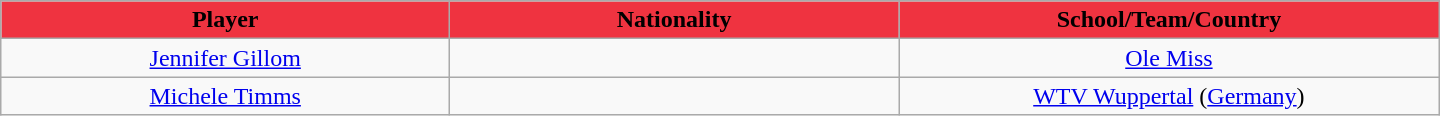<table class="wikitable" style="text-align:center; width:60em">
<tr>
<th style="background: #EF3340" width="10%"><span>Player</span></th>
<th style="background: #EF3340" width="10%"><span>Nationality</span></th>
<th style="background: #EF3340" width="10%"><span>School/Team/Country</span></th>
</tr>
<tr>
<td><a href='#'>Jennifer Gillom</a></td>
<td></td>
<td><a href='#'>Ole Miss</a></td>
</tr>
<tr>
<td><a href='#'>Michele Timms</a></td>
<td></td>
<td><a href='#'>WTV Wuppertal</a> (<a href='#'>Germany</a>)</td>
</tr>
</table>
